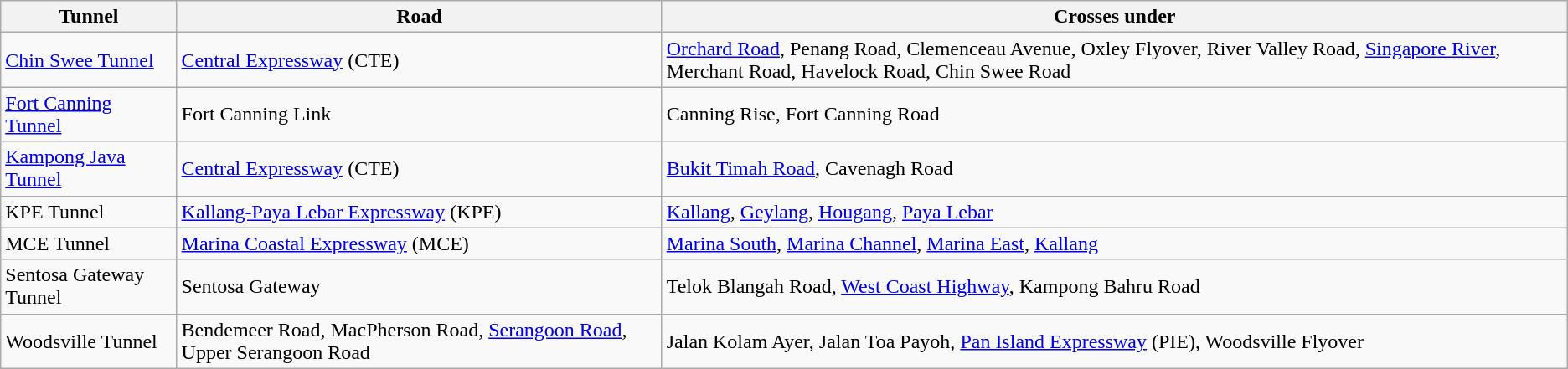<table class="wikitable">
<tr>
<th>Tunnel</th>
<th>Road</th>
<th>Crosses under</th>
</tr>
<tr>
<td><a href='#'>Chin Swee Tunnel</a></td>
<td><a href='#'>Central Expressway</a> (CTE)</td>
<td><a href='#'>Orchard Road</a>, Penang Road, Clemenceau Avenue, Oxley Flyover, River Valley Road, <a href='#'>Singapore River</a>, Merchant Road, Havelock Road, Chin Swee Road</td>
</tr>
<tr>
<td><a href='#'>Fort Canning Tunnel</a></td>
<td>Fort Canning Link</td>
<td>Canning Rise, Fort Canning Road</td>
</tr>
<tr>
<td><a href='#'>Kampong Java Tunnel</a></td>
<td><a href='#'>Central Expressway</a> (CTE)</td>
<td><a href='#'>Bukit Timah Road</a>, Cavenagh Road</td>
</tr>
<tr>
<td>KPE Tunnel</td>
<td><a href='#'>Kallang-Paya Lebar Expressway</a> (KPE)</td>
<td><a href='#'>Kallang</a>, <a href='#'>Geylang</a>, <a href='#'>Hougang</a>, <a href='#'>Paya Lebar</a></td>
</tr>
<tr>
<td>MCE Tunnel</td>
<td><a href='#'>Marina Coastal Expressway</a> (MCE)</td>
<td><a href='#'>Marina South</a>, <a href='#'>Marina Channel</a>, <a href='#'>Marina East</a>, <a href='#'>Kallang</a></td>
</tr>
<tr>
<td>Sentosa Gateway Tunnel</td>
<td>Sentosa Gateway</td>
<td>Telok Blangah Road, <a href='#'>West Coast Highway</a>, Kampong Bahru Road</td>
</tr>
<tr>
<td>Woodsville Tunnel</td>
<td>Bendemeer Road, MacPherson Road, <a href='#'>Serangoon Road</a>, Upper Serangoon Road</td>
<td>Jalan Kolam Ayer, Jalan Toa Payoh, <a href='#'>Pan Island Expressway</a> (PIE), Woodsville Flyover</td>
</tr>
</table>
